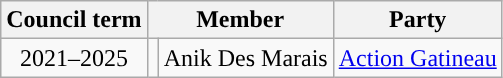<table class="wikitable">
<tr>
<th>Council term</th>
<th colspan="2">Member</th>
<th>Party</th>
</tr>
<tr>
<td align="center">2021–2025</td>
<td style="color:inherit;background-color:"></td>
<td>Anik Des Marais</td>
<td><a href='#'>Action Gatineau</a></td>
</tr>
</table>
